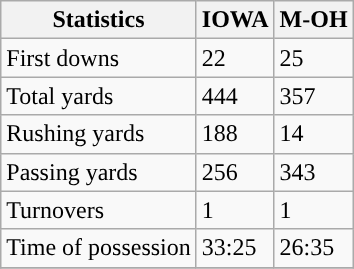<table class="wikitable">
<tr>
<th>Statistics</th>
<th>IOWA</th>
<th>M-OH</th>
</tr>
<tr>
<td>First downs</td>
<td>22</td>
<td>25</td>
</tr>
<tr>
<td>Total yards</td>
<td>444</td>
<td>357</td>
</tr>
<tr>
<td>Rushing yards</td>
<td>188</td>
<td>14</td>
</tr>
<tr>
<td>Passing yards</td>
<td>256</td>
<td>343</td>
</tr>
<tr>
<td>Turnovers</td>
<td>1</td>
<td>1</td>
</tr>
<tr>
<td>Time of possession</td>
<td>33:25</td>
<td>26:35</td>
</tr>
<tr>
</tr>
</table>
